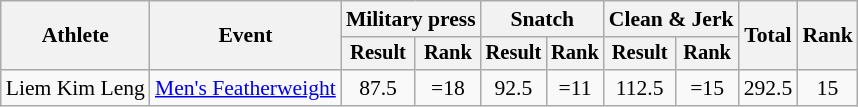<table class="wikitable" style="font-size:90%">
<tr>
<th rowspan="2">Athlete</th>
<th rowspan="2">Event</th>
<th colspan="2">Military press</th>
<th colspan="2">Snatch</th>
<th colspan="2">Clean & Jerk</th>
<th rowspan="2">Total</th>
<th rowspan="2">Rank</th>
</tr>
<tr style="font-size:95%">
<th>Result</th>
<th>Rank</th>
<th>Result</th>
<th>Rank</th>
<th>Result</th>
<th>Rank</th>
</tr>
<tr align=center>
<td align=left>Liem Kim Leng</td>
<td align=left><a href='#'>Men's Featherweight</a></td>
<td>87.5</td>
<td>=18</td>
<td>92.5</td>
<td>=11</td>
<td>112.5</td>
<td>=15</td>
<td>292.5</td>
<td>15</td>
</tr>
</table>
